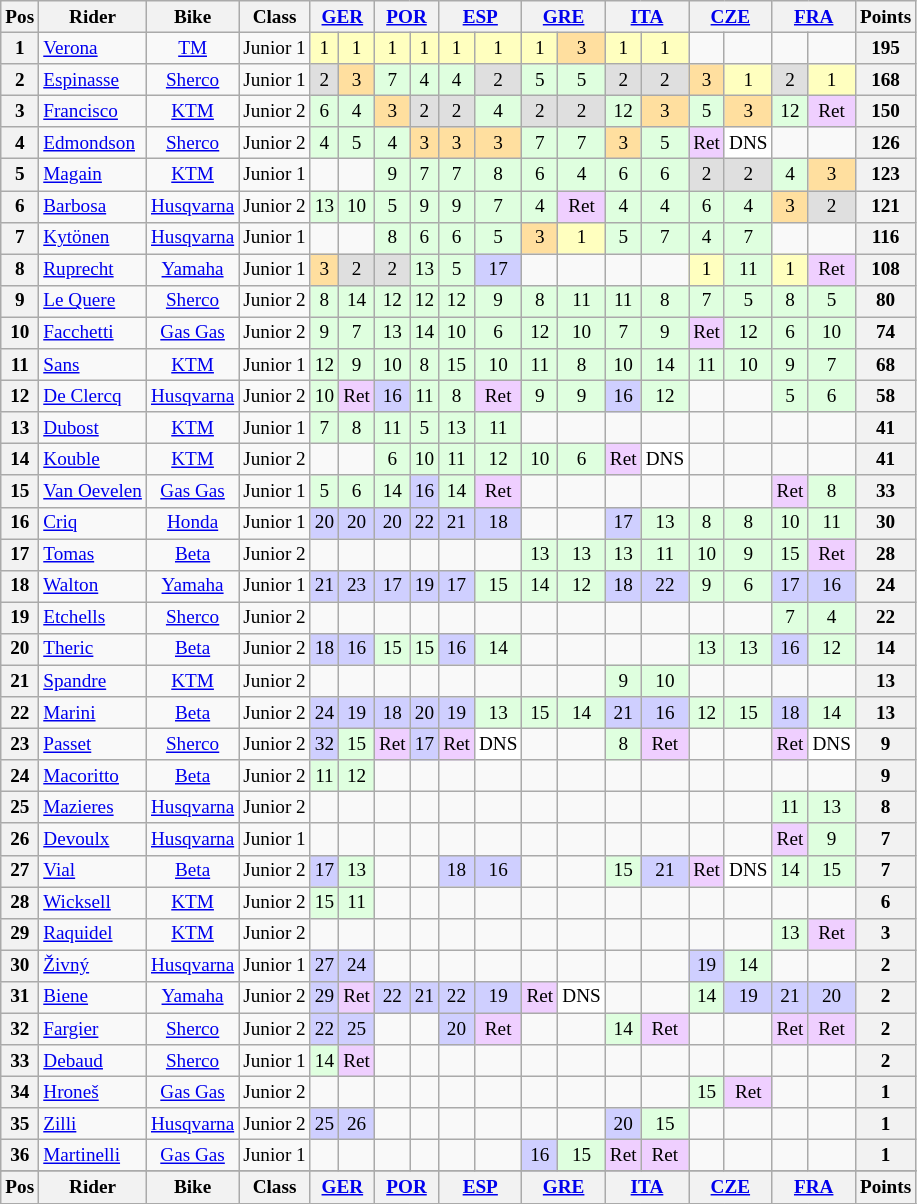<table class="wikitable" style="font-size: 80%; text-align:center">
<tr valign="top">
<th valign="middle">Pos</th>
<th valign="middle">Rider</th>
<th valign="middle">Bike</th>
<th valign="middle">Class</th>
<th colspan=2><a href='#'>GER</a><br></th>
<th colspan=2><a href='#'>POR</a><br></th>
<th colspan=2><a href='#'>ESP</a><br></th>
<th colspan=2><a href='#'>GRE</a><br></th>
<th colspan=2><a href='#'>ITA</a><br></th>
<th colspan=2><a href='#'>CZE</a><br></th>
<th colspan=2><a href='#'>FRA</a><br></th>
<th valign="middle">Points</th>
</tr>
<tr>
<th>1</th>
<td align=left> <a href='#'>Verona</a></td>
<td><a href='#'>TM</a></td>
<td>Junior 1</td>
<td style="background:#ffffbf;">1</td>
<td style="background:#ffffbf;">1</td>
<td style="background:#ffffbf;">1</td>
<td style="background:#ffffbf;">1</td>
<td style="background:#ffffbf;">1</td>
<td style="background:#ffffbf;">1</td>
<td style="background:#ffffbf;">1</td>
<td style="background:#ffdf9f;">3</td>
<td style="background:#ffffbf;">1</td>
<td style="background:#ffffbf;">1</td>
<td></td>
<td></td>
<td></td>
<td></td>
<th>195</th>
</tr>
<tr>
<th>2</th>
<td align=left> <a href='#'>Espinasse</a></td>
<td><a href='#'>Sherco</a></td>
<td>Junior 1</td>
<td style="background:#dfdfdf;">2</td>
<td style="background:#ffdf9f;">3</td>
<td style="background:#dfffdf;">7</td>
<td style="background:#dfffdf;">4</td>
<td style="background:#dfffdf;">4</td>
<td style="background:#dfdfdf;">2</td>
<td style="background:#dfffdf;">5</td>
<td style="background:#dfffdf;">5</td>
<td style="background:#dfdfdf;">2</td>
<td style="background:#dfdfdf;">2</td>
<td style="background:#ffdf9f;">3</td>
<td style="background:#ffffbf;">1</td>
<td style="background:#dfdfdf;">2</td>
<td style="background:#ffffbf;">1</td>
<th>168</th>
</tr>
<tr>
<th>3</th>
<td align=left> <a href='#'>Francisco</a></td>
<td><a href='#'>KTM</a></td>
<td>Junior 2</td>
<td style="background:#dfffdf;">6</td>
<td style="background:#dfffdf;">4</td>
<td style="background:#ffdf9f;">3</td>
<td style="background:#dfdfdf;">2</td>
<td style="background:#dfdfdf;">2</td>
<td style="background:#dfffdf;">4</td>
<td style="background:#dfdfdf;">2</td>
<td style="background:#dfdfdf;">2</td>
<td style="background:#dfffdf;">12</td>
<td style="background:#ffdf9f;">3</td>
<td style="background:#dfffdf;">5</td>
<td style="background:#ffdf9f;">3</td>
<td style="background:#dfffdf;">12</td>
<td style="background:#efcfff;">Ret</td>
<th>150</th>
</tr>
<tr>
<th>4</th>
<td align=left> <a href='#'>Edmondson</a></td>
<td><a href='#'>Sherco</a></td>
<td>Junior 2</td>
<td style="background:#dfffdf;">4</td>
<td style="background:#dfffdf;">5</td>
<td style="background:#dfffdf;">4</td>
<td style="background:#ffdf9f;">3</td>
<td style="background:#ffdf9f;">3</td>
<td style="background:#ffdf9f;">3</td>
<td style="background:#dfffdf;">7</td>
<td style="background:#dfffdf;">7</td>
<td style="background:#ffdf9f;">3</td>
<td style="background:#dfffdf;">5</td>
<td style="background:#efcfff;">Ret</td>
<td style="background:#ffffff;">DNS</td>
<td></td>
<td></td>
<th>126</th>
</tr>
<tr>
<th>5</th>
<td align=left> <a href='#'>Magain</a></td>
<td><a href='#'>KTM</a></td>
<td>Junior 1</td>
<td></td>
<td></td>
<td style="background:#dfffdf;">9</td>
<td style="background:#dfffdf;">7</td>
<td style="background:#dfffdf;">7</td>
<td style="background:#dfffdf;">8</td>
<td style="background:#dfffdf;">6</td>
<td style="background:#dfffdf;">4</td>
<td style="background:#dfffdf;">6</td>
<td style="background:#dfffdf;">6</td>
<td style="background:#dfdfdf;">2</td>
<td style="background:#dfdfdf;">2</td>
<td style="background:#dfffdf;">4</td>
<td style="background:#ffdf9f;">3</td>
<th>123</th>
</tr>
<tr>
<th>6</th>
<td align=left> <a href='#'>Barbosa</a></td>
<td><a href='#'>Husqvarna</a></td>
<td>Junior 2</td>
<td style="background:#dfffdf;">13</td>
<td style="background:#dfffdf;">10</td>
<td style="background:#dfffdf;">5</td>
<td style="background:#dfffdf;">9</td>
<td style="background:#dfffdf;">9</td>
<td style="background:#dfffdf;">7</td>
<td style="background:#dfffdf;">4</td>
<td style="background:#efcfff;">Ret</td>
<td style="background:#dfffdf;">4</td>
<td style="background:#dfffdf;">4</td>
<td style="background:#dfffdf;">6</td>
<td style="background:#dfffdf;">4</td>
<td style="background:#ffdf9f;">3</td>
<td style="background:#dfdfdf;">2</td>
<th>121</th>
</tr>
<tr>
<th>7</th>
<td align=left> <a href='#'>Kytönen</a></td>
<td><a href='#'>Husqvarna</a></td>
<td>Junior 1</td>
<td></td>
<td></td>
<td style="background:#dfffdf;">8</td>
<td style="background:#dfffdf;">6</td>
<td style="background:#dfffdf;">6</td>
<td style="background:#dfffdf;">5</td>
<td style="background:#ffdf9f;">3</td>
<td style="background:#ffffbf;">1</td>
<td style="background:#dfffdf;">5</td>
<td style="background:#dfffdf;">7</td>
<td style="background:#dfffdf;">4</td>
<td style="background:#dfffdf;">7</td>
<td></td>
<td></td>
<th>116</th>
</tr>
<tr>
<th>8</th>
<td align=left> <a href='#'>Ruprecht</a></td>
<td><a href='#'>Yamaha</a></td>
<td>Junior 1</td>
<td style="background:#ffdf9f;">3</td>
<td style="background:#dfdfdf;">2</td>
<td style="background:#dfdfdf;">2</td>
<td style="background:#dfffdf;">13</td>
<td style="background:#dfffdf;">5</td>
<td style="background:#cfcfff;">17</td>
<td></td>
<td></td>
<td></td>
<td></td>
<td style="background:#ffffbf;">1</td>
<td style="background:#dfffdf;">11</td>
<td style="background:#ffffbf;">1</td>
<td style="background:#efcfff;">Ret</td>
<th>108</th>
</tr>
<tr>
<th>9</th>
<td align=left> <a href='#'>Le Quere</a></td>
<td><a href='#'>Sherco</a></td>
<td>Junior 2</td>
<td style="background:#dfffdf;">8</td>
<td style="background:#dfffdf;">14</td>
<td style="background:#dfffdf;">12</td>
<td style="background:#dfffdf;">12</td>
<td style="background:#dfffdf;">12</td>
<td style="background:#dfffdf;">9</td>
<td style="background:#dfffdf;">8</td>
<td style="background:#dfffdf;">11</td>
<td style="background:#dfffdf;">11</td>
<td style="background:#dfffdf;">8</td>
<td style="background:#dfffdf;">7</td>
<td style="background:#dfffdf;">5</td>
<td style="background:#dfffdf;">8</td>
<td style="background:#dfffdf;">5</td>
<th>80</th>
</tr>
<tr>
<th>10</th>
<td align=left> <a href='#'>Facchetti</a></td>
<td><a href='#'>Gas Gas</a></td>
<td>Junior 2</td>
<td style="background:#dfffdf;">9</td>
<td style="background:#dfffdf;">7</td>
<td style="background:#dfffdf;">13</td>
<td style="background:#dfffdf;">14</td>
<td style="background:#dfffdf;">10</td>
<td style="background:#dfffdf;">6</td>
<td style="background:#dfffdf;">12</td>
<td style="background:#dfffdf;">10</td>
<td style="background:#dfffdf;">7</td>
<td style="background:#dfffdf;">9</td>
<td style="background:#efcfff;">Ret</td>
<td style="background:#dfffdf;">12</td>
<td style="background:#dfffdf;">6</td>
<td style="background:#dfffdf;">10</td>
<th>74</th>
</tr>
<tr>
<th>11</th>
<td align=left> <a href='#'>Sans</a></td>
<td><a href='#'>KTM</a></td>
<td>Junior 1</td>
<td style="background:#dfffdf;">12</td>
<td style="background:#dfffdf;">9</td>
<td style="background:#dfffdf;">10</td>
<td style="background:#dfffdf;">8</td>
<td style="background:#dfffdf;">15</td>
<td style="background:#dfffdf;">10</td>
<td style="background:#dfffdf;">11</td>
<td style="background:#dfffdf;">8</td>
<td style="background:#dfffdf;">10</td>
<td style="background:#dfffdf;">14</td>
<td style="background:#dfffdf;">11</td>
<td style="background:#dfffdf;">10</td>
<td style="background:#dfffdf;">9</td>
<td style="background:#dfffdf;">7</td>
<th>68</th>
</tr>
<tr>
<th>12</th>
<td align=left> <a href='#'>De Clercq</a></td>
<td><a href='#'>Husqvarna</a></td>
<td>Junior 2</td>
<td style="background:#dfffdf;">10</td>
<td style="background:#efcfff;">Ret</td>
<td style="background:#cfcfff;">16</td>
<td style="background:#dfffdf;">11</td>
<td style="background:#dfffdf;">8</td>
<td style="background:#efcfff;">Ret</td>
<td style="background:#dfffdf;">9</td>
<td style="background:#dfffdf;">9</td>
<td style="background:#cfcfff;">16</td>
<td style="background:#dfffdf;">12</td>
<td></td>
<td></td>
<td style="background:#dfffdf;">5</td>
<td style="background:#dfffdf;">6</td>
<th>58</th>
</tr>
<tr>
<th>13</th>
<td align=left> <a href='#'>Dubost</a></td>
<td><a href='#'>KTM</a></td>
<td>Junior 1</td>
<td style="background:#dfffdf;">7</td>
<td style="background:#dfffdf;">8</td>
<td style="background:#dfffdf;">11</td>
<td style="background:#dfffdf;">5</td>
<td style="background:#dfffdf;">13</td>
<td style="background:#dfffdf;">11</td>
<td></td>
<td></td>
<td></td>
<td></td>
<td></td>
<td></td>
<td></td>
<td></td>
<th>41</th>
</tr>
<tr>
<th>14</th>
<td align=left> <a href='#'>Kouble</a></td>
<td><a href='#'>KTM</a></td>
<td>Junior 2</td>
<td></td>
<td></td>
<td style="background:#dfffdf;">6</td>
<td style="background:#dfffdf;">10</td>
<td style="background:#dfffdf;">11</td>
<td style="background:#dfffdf;">12</td>
<td style="background:#dfffdf;">10</td>
<td style="background:#dfffdf;">6</td>
<td style="background:#efcfff;">Ret</td>
<td style="background:#ffffff;">DNS</td>
<td></td>
<td></td>
<td></td>
<td></td>
<th>41</th>
</tr>
<tr>
<th>15</th>
<td align=left> <a href='#'>Van Oevelen</a></td>
<td><a href='#'>Gas Gas</a></td>
<td>Junior 1</td>
<td style="background:#dfffdf;">5</td>
<td style="background:#dfffdf;">6</td>
<td style="background:#dfffdf;">14</td>
<td style="background:#cfcfff;">16</td>
<td style="background:#dfffdf;">14</td>
<td style="background:#efcfff;">Ret</td>
<td></td>
<td></td>
<td></td>
<td></td>
<td></td>
<td></td>
<td style="background:#efcfff;">Ret</td>
<td style="background:#dfffdf;">8</td>
<th>33</th>
</tr>
<tr>
<th>16</th>
<td align=left> <a href='#'>Criq</a></td>
<td><a href='#'>Honda</a></td>
<td>Junior 1</td>
<td style="background:#cfcfff;">20</td>
<td style="background:#cfcfff;">20</td>
<td style="background:#cfcfff;">20</td>
<td style="background:#cfcfff;">22</td>
<td style="background:#cfcfff;">21</td>
<td style="background:#cfcfff;">18</td>
<td></td>
<td></td>
<td style="background:#cfcfff;">17</td>
<td style="background:#dfffdf;">13</td>
<td style="background:#dfffdf;">8</td>
<td style="background:#dfffdf;">8</td>
<td style="background:#dfffdf;">10</td>
<td style="background:#dfffdf;">11</td>
<th>30</th>
</tr>
<tr>
<th>17</th>
<td align=left> <a href='#'>Tomas</a></td>
<td><a href='#'>Beta</a></td>
<td>Junior 2</td>
<td></td>
<td></td>
<td></td>
<td></td>
<td></td>
<td></td>
<td style="background:#dfffdf;">13</td>
<td style="background:#dfffdf;">13</td>
<td style="background:#dfffdf;">13</td>
<td style="background:#dfffdf;">11</td>
<td style="background:#dfffdf;">10</td>
<td style="background:#dfffdf;">9</td>
<td style="background:#dfffdf;">15</td>
<td style="background:#efcfff;">Ret</td>
<th>28</th>
</tr>
<tr>
<th>18</th>
<td align=left> <a href='#'>Walton</a></td>
<td><a href='#'>Yamaha</a></td>
<td>Junior 1</td>
<td style="background:#cfcfff;">21</td>
<td style="background:#cfcfff;">23</td>
<td style="background:#cfcfff;">17</td>
<td style="background:#cfcfff;">19</td>
<td style="background:#cfcfff;">17</td>
<td style="background:#dfffdf;">15</td>
<td style="background:#dfffdf;">14</td>
<td style="background:#dfffdf;">12</td>
<td style="background:#cfcfff;">18</td>
<td style="background:#cfcfff;">22</td>
<td style="background:#dfffdf;">9</td>
<td style="background:#dfffdf;">6</td>
<td style="background:#cfcfff;">17</td>
<td style="background:#cfcfff;">16</td>
<th>24</th>
</tr>
<tr>
<th>19</th>
<td align=left> <a href='#'>Etchells</a></td>
<td><a href='#'>Sherco</a></td>
<td>Junior 2</td>
<td></td>
<td></td>
<td></td>
<td></td>
<td></td>
<td></td>
<td></td>
<td></td>
<td></td>
<td></td>
<td></td>
<td></td>
<td style="background:#dfffdf;">7</td>
<td style="background:#dfffdf;">4</td>
<th>22</th>
</tr>
<tr>
<th>20</th>
<td align=left> <a href='#'>Theric</a></td>
<td><a href='#'>Beta</a></td>
<td>Junior 2</td>
<td style="background:#cfcfff;">18</td>
<td style="background:#cfcfff;">16</td>
<td style="background:#dfffdf;">15</td>
<td style="background:#dfffdf;">15</td>
<td style="background:#cfcfff;">16</td>
<td style="background:#dfffdf;">14</td>
<td></td>
<td></td>
<td></td>
<td></td>
<td style="background:#dfffdf;">13</td>
<td style="background:#dfffdf;">13</td>
<td style="background:#cfcfff;">16</td>
<td style="background:#dfffdf;">12</td>
<th>14</th>
</tr>
<tr>
<th>21</th>
<td align=left> <a href='#'>Spandre</a></td>
<td><a href='#'>KTM</a></td>
<td>Junior 2</td>
<td></td>
<td></td>
<td></td>
<td></td>
<td></td>
<td></td>
<td></td>
<td></td>
<td style="background:#dfffdf;">9</td>
<td style="background:#dfffdf;">10</td>
<td></td>
<td></td>
<td></td>
<td></td>
<th>13</th>
</tr>
<tr>
<th>22</th>
<td align=left> <a href='#'>Marini</a></td>
<td><a href='#'>Beta</a></td>
<td>Junior 2</td>
<td style="background:#cfcfff;">24</td>
<td style="background:#cfcfff;">19</td>
<td style="background:#cfcfff;">18</td>
<td style="background:#cfcfff;">20</td>
<td style="background:#cfcfff;">19</td>
<td style="background:#dfffdf;">13</td>
<td style="background:#dfffdf;">15</td>
<td style="background:#dfffdf;">14</td>
<td style="background:#cfcfff;">21</td>
<td style="background:#cfcfff;">16</td>
<td style="background:#dfffdf;">12</td>
<td style="background:#dfffdf;">15</td>
<td style="background:#cfcfff;">18</td>
<td style="background:#dfffdf;">14</td>
<th>13</th>
</tr>
<tr>
<th>23</th>
<td align=left> <a href='#'>Passet</a></td>
<td><a href='#'>Sherco</a></td>
<td>Junior 2</td>
<td style="background:#cfcfff;">32</td>
<td style="background:#dfffdf;">15</td>
<td style="background:#efcfff;">Ret</td>
<td style="background:#cfcfff;">17</td>
<td style="background:#efcfff;">Ret</td>
<td style="background:#ffffff;">DNS</td>
<td></td>
<td></td>
<td style="background:#dfffdf;">8</td>
<td style="background:#efcfff;">Ret</td>
<td></td>
<td></td>
<td style="background:#efcfff;">Ret</td>
<td style="background:#ffffff;">DNS</td>
<th>9</th>
</tr>
<tr>
<th>24</th>
<td align=left> <a href='#'>Macoritto</a></td>
<td><a href='#'>Beta</a></td>
<td>Junior 2</td>
<td style="background:#dfffdf;">11</td>
<td style="background:#dfffdf;">12</td>
<td></td>
<td></td>
<td></td>
<td></td>
<td></td>
<td></td>
<td></td>
<td></td>
<td></td>
<td></td>
<td></td>
<td></td>
<th>9</th>
</tr>
<tr>
<th>25</th>
<td align=left> <a href='#'>Mazieres</a></td>
<td><a href='#'>Husqvarna</a></td>
<td>Junior 2</td>
<td></td>
<td></td>
<td></td>
<td></td>
<td></td>
<td></td>
<td></td>
<td></td>
<td></td>
<td></td>
<td></td>
<td></td>
<td style="background:#dfffdf;">11</td>
<td style="background:#dfffdf;">13</td>
<th>8</th>
</tr>
<tr>
<th>26</th>
<td align=left> <a href='#'>Devoulx</a></td>
<td><a href='#'>Husqvarna</a></td>
<td>Junior 1</td>
<td></td>
<td></td>
<td></td>
<td></td>
<td></td>
<td></td>
<td></td>
<td></td>
<td></td>
<td></td>
<td></td>
<td></td>
<td style="background:#efcfff;">Ret</td>
<td style="background:#dfffdf;">9</td>
<th>7</th>
</tr>
<tr>
<th>27</th>
<td align=left> <a href='#'>Vial</a></td>
<td><a href='#'>Beta</a></td>
<td>Junior 2</td>
<td style="background:#cfcfff;">17</td>
<td style="background:#dfffdf;">13</td>
<td></td>
<td></td>
<td style="background:#cfcfff;">18</td>
<td style="background:#cfcfff;">16</td>
<td></td>
<td></td>
<td style="background:#dfffdf;">15</td>
<td style="background:#cfcfff;">21</td>
<td style="background:#efcfff;">Ret</td>
<td style="background:#ffffff;">DNS</td>
<td style="background:#dfffdf;">14</td>
<td style="background:#dfffdf;">15</td>
<th>7</th>
</tr>
<tr>
<th>28</th>
<td align=left> <a href='#'>Wicksell</a></td>
<td><a href='#'>KTM</a></td>
<td>Junior 2</td>
<td style="background:#dfffdf;">15</td>
<td style="background:#dfffdf;">11</td>
<td></td>
<td></td>
<td></td>
<td></td>
<td></td>
<td></td>
<td></td>
<td></td>
<td></td>
<td></td>
<td></td>
<td></td>
<th>6</th>
</tr>
<tr>
<th>29</th>
<td align=left> <a href='#'>Raquidel</a></td>
<td><a href='#'>KTM</a></td>
<td>Junior 2</td>
<td></td>
<td></td>
<td></td>
<td></td>
<td></td>
<td></td>
<td></td>
<td></td>
<td></td>
<td></td>
<td></td>
<td></td>
<td style="background:#dfffdf;">13</td>
<td style="background:#efcfff;">Ret</td>
<th>3</th>
</tr>
<tr>
<th>30</th>
<td align=left> <a href='#'>Živný</a></td>
<td><a href='#'>Husqvarna</a></td>
<td>Junior 1</td>
<td style="background:#cfcfff;">27</td>
<td style="background:#cfcfff;">24</td>
<td></td>
<td></td>
<td></td>
<td></td>
<td></td>
<td></td>
<td></td>
<td></td>
<td style="background:#cfcfff;">19</td>
<td style="background:#dfffdf;">14</td>
<td></td>
<td></td>
<th>2</th>
</tr>
<tr>
<th>31</th>
<td align=left> <a href='#'>Biene</a></td>
<td><a href='#'>Yamaha</a></td>
<td>Junior 2</td>
<td style="background:#cfcfff;">29</td>
<td style="background:#efcfff;">Ret</td>
<td style="background:#cfcfff;">22</td>
<td style="background:#cfcfff;">21</td>
<td style="background:#cfcfff;">22</td>
<td style="background:#cfcfff;">19</td>
<td style="background:#efcfff;">Ret</td>
<td style="background:#ffffff;">DNS</td>
<td></td>
<td></td>
<td style="background:#dfffdf;">14</td>
<td style="background:#cfcfff;">19</td>
<td style="background:#cfcfff;">21</td>
<td style="background:#cfcfff;">20</td>
<th>2</th>
</tr>
<tr>
<th>32</th>
<td align=left> <a href='#'>Fargier</a></td>
<td><a href='#'>Sherco</a></td>
<td>Junior 2</td>
<td style="background:#cfcfff;">22</td>
<td style="background:#cfcfff;">25</td>
<td></td>
<td></td>
<td style="background:#cfcfff;">20</td>
<td style="background:#efcfff;">Ret</td>
<td></td>
<td></td>
<td style="background:#dfffdf;">14</td>
<td style="background:#efcfff;">Ret</td>
<td></td>
<td></td>
<td style="background:#efcfff;">Ret</td>
<td style="background:#efcfff;">Ret</td>
<th>2</th>
</tr>
<tr>
<th>33</th>
<td align=left> <a href='#'>Debaud</a></td>
<td><a href='#'>Sherco</a></td>
<td>Junior 1</td>
<td style="background:#dfffdf;">14</td>
<td style="background:#efcfff;">Ret</td>
<td></td>
<td></td>
<td></td>
<td></td>
<td></td>
<td></td>
<td></td>
<td></td>
<td></td>
<td></td>
<td></td>
<td></td>
<th>2</th>
</tr>
<tr>
<th>34</th>
<td align=left> <a href='#'>Hroneš</a></td>
<td><a href='#'>Gas Gas</a></td>
<td>Junior 2</td>
<td></td>
<td></td>
<td></td>
<td></td>
<td></td>
<td></td>
<td></td>
<td></td>
<td></td>
<td></td>
<td style="background:#dfffdf;">15</td>
<td style="background:#efcfff;">Ret</td>
<td></td>
<td></td>
<th>1</th>
</tr>
<tr>
<th>35</th>
<td align=left> <a href='#'>Zilli</a></td>
<td><a href='#'>Husqvarna</a></td>
<td>Junior 2</td>
<td style="background:#cfcfff;">25</td>
<td style="background:#cfcfff;">26</td>
<td></td>
<td></td>
<td></td>
<td></td>
<td></td>
<td></td>
<td style="background:#cfcfff;">20</td>
<td style="background:#dfffdf;">15</td>
<td></td>
<td></td>
<td></td>
<td></td>
<th>1</th>
</tr>
<tr>
<th>36</th>
<td align=left> <a href='#'>Martinelli</a></td>
<td><a href='#'>Gas Gas</a></td>
<td>Junior 1</td>
<td></td>
<td></td>
<td></td>
<td></td>
<td></td>
<td></td>
<td style="background:#cfcfff;">16</td>
<td style="background:#dfffdf;">15</td>
<td style="background:#efcfff;">Ret</td>
<td style="background:#efcfff;">Ret</td>
<td></td>
<td></td>
<td></td>
<td></td>
<th>1</th>
</tr>
<tr>
</tr>
<tr valign="top">
<th valign="middle">Pos</th>
<th valign="middle">Rider</th>
<th valign="middle">Bike</th>
<th valign="middle">Class</th>
<th colspan=2><a href='#'>GER</a><br></th>
<th colspan=2><a href='#'>POR</a><br></th>
<th colspan=2><a href='#'>ESP</a><br></th>
<th colspan=2><a href='#'>GRE</a><br></th>
<th colspan=2><a href='#'>ITA</a><br></th>
<th colspan=2><a href='#'>CZE</a><br></th>
<th colspan=2><a href='#'>FRA</a><br></th>
<th valign="middle">Points</th>
</tr>
<tr>
</tr>
</table>
